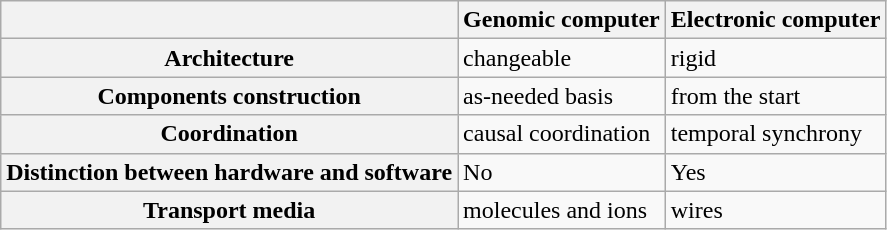<table class="wikitable">
<tr>
<th></th>
<th>Genomic computer</th>
<th>Electronic computer</th>
</tr>
<tr>
<th>Architecture</th>
<td>changeable</td>
<td>rigid</td>
</tr>
<tr>
<th>Components construction</th>
<td>as-needed basis</td>
<td>from the start</td>
</tr>
<tr>
<th>Coordination</th>
<td>causal coordination</td>
<td>temporal synchrony</td>
</tr>
<tr>
<th>Distinction between hardware and software</th>
<td>No</td>
<td>Yes</td>
</tr>
<tr>
<th>Transport media</th>
<td>molecules and ions</td>
<td>wires</td>
</tr>
</table>
